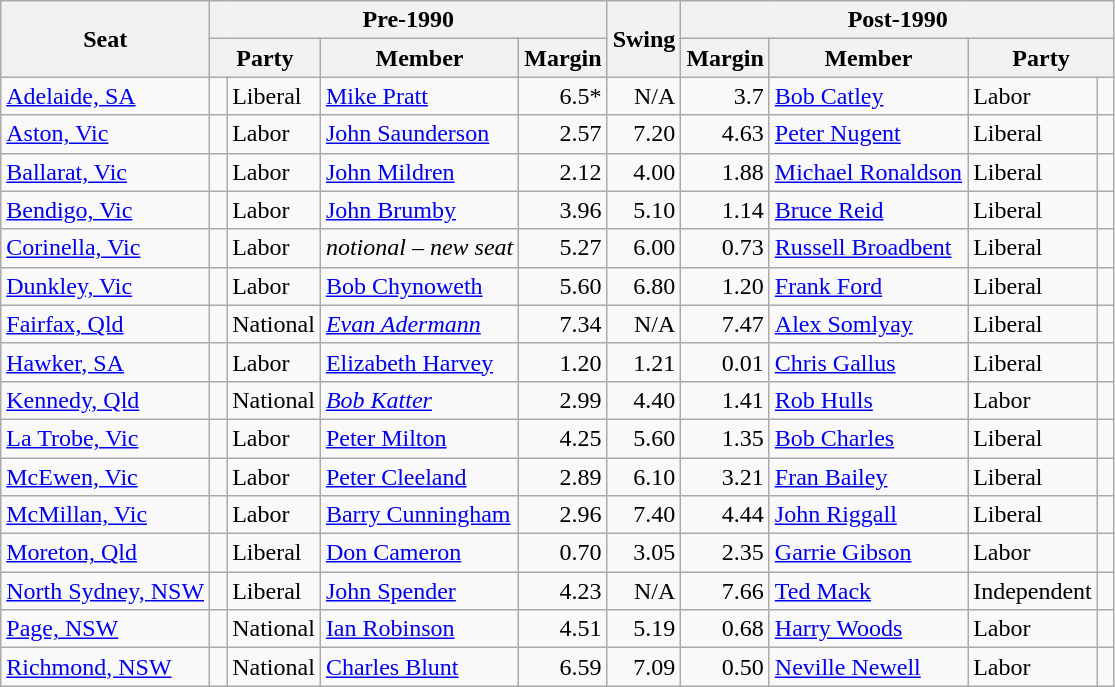<table class="wikitable">
<tr>
<th rowspan="2">Seat</th>
<th colspan="4">Pre-1990</th>
<th rowspan="2">Swing</th>
<th colspan="4">Post-1990</th>
</tr>
<tr>
<th colspan="2">Party</th>
<th>Member</th>
<th>Margin</th>
<th>Margin</th>
<th>Member</th>
<th colspan="2">Party</th>
</tr>
<tr>
<td><a href='#'>Adelaide, SA</a></td>
<td> </td>
<td>Liberal</td>
<td><a href='#'>Mike Pratt</a></td>
<td style="text-align:right;">6.5*</td>
<td style="text-align:right;">N/A</td>
<td style="text-align:right;">3.7</td>
<td><a href='#'>Bob Catley</a></td>
<td>Labor</td>
<td> </td>
</tr>
<tr>
<td><a href='#'>Aston, Vic</a></td>
<td> </td>
<td>Labor</td>
<td><a href='#'>John Saunderson</a></td>
<td style="text-align:right;">2.57</td>
<td style="text-align:right;">7.20</td>
<td style="text-align:right;">4.63</td>
<td><a href='#'>Peter Nugent</a></td>
<td>Liberal</td>
<td> </td>
</tr>
<tr>
<td><a href='#'>Ballarat, Vic</a></td>
<td> </td>
<td>Labor</td>
<td><a href='#'>John Mildren</a></td>
<td style="text-align:right;">2.12</td>
<td style="text-align:right;">4.00</td>
<td style="text-align:right;">1.88</td>
<td><a href='#'>Michael Ronaldson</a></td>
<td>Liberal</td>
<td> </td>
</tr>
<tr>
<td><a href='#'>Bendigo, Vic</a></td>
<td> </td>
<td>Labor</td>
<td><a href='#'>John Brumby</a></td>
<td style="text-align:right;">3.96</td>
<td style="text-align:right;">5.10</td>
<td style="text-align:right;">1.14</td>
<td><a href='#'>Bruce Reid</a></td>
<td>Liberal</td>
<td> </td>
</tr>
<tr>
<td><a href='#'>Corinella, Vic</a></td>
<td> </td>
<td>Labor</td>
<td><em>notional – new seat</em></td>
<td style="text-align:right;">5.27</td>
<td style="text-align:right;">6.00</td>
<td style="text-align:right;">0.73</td>
<td><a href='#'>Russell Broadbent</a></td>
<td>Liberal</td>
<td> </td>
</tr>
<tr>
<td><a href='#'>Dunkley, Vic</a></td>
<td> </td>
<td>Labor</td>
<td><a href='#'>Bob Chynoweth</a></td>
<td style="text-align:right;">5.60</td>
<td style="text-align:right;">6.80</td>
<td style="text-align:right;">1.20</td>
<td><a href='#'>Frank Ford</a></td>
<td>Liberal</td>
<td> </td>
</tr>
<tr>
<td><a href='#'>Fairfax, Qld</a></td>
<td> </td>
<td>National</td>
<td><em><a href='#'>Evan Adermann</a></em></td>
<td style="text-align:right;">7.34</td>
<td style="text-align:right;">N/A</td>
<td style="text-align:right;">7.47</td>
<td><a href='#'>Alex Somlyay</a></td>
<td>Liberal</td>
<td> </td>
</tr>
<tr>
<td><a href='#'>Hawker, SA</a></td>
<td> </td>
<td>Labor</td>
<td><a href='#'>Elizabeth Harvey</a></td>
<td style="text-align:right;">1.20</td>
<td style="text-align:right;">1.21</td>
<td style="text-align:right;">0.01</td>
<td><a href='#'>Chris Gallus</a></td>
<td>Liberal</td>
<td> </td>
</tr>
<tr>
<td><a href='#'>Kennedy, Qld</a></td>
<td> </td>
<td>National</td>
<td><em><a href='#'>Bob Katter</a></em></td>
<td style="text-align:right;">2.99</td>
<td style="text-align:right;">4.40</td>
<td style="text-align:right;">1.41</td>
<td><a href='#'>Rob Hulls</a></td>
<td>Labor</td>
<td> </td>
</tr>
<tr>
<td><a href='#'>La Trobe, Vic</a></td>
<td> </td>
<td>Labor</td>
<td><a href='#'>Peter Milton</a></td>
<td style="text-align:right;">4.25</td>
<td style="text-align:right;">5.60</td>
<td style="text-align:right;">1.35</td>
<td><a href='#'>Bob Charles</a></td>
<td>Liberal</td>
<td> </td>
</tr>
<tr>
<td><a href='#'>McEwen, Vic</a></td>
<td> </td>
<td>Labor</td>
<td><a href='#'>Peter Cleeland</a></td>
<td style="text-align:right;">2.89</td>
<td style="text-align:right;">6.10</td>
<td style="text-align:right;">3.21</td>
<td><a href='#'>Fran Bailey</a></td>
<td>Liberal</td>
<td> </td>
</tr>
<tr>
<td><a href='#'>McMillan, Vic</a></td>
<td> </td>
<td>Labor</td>
<td><a href='#'>Barry Cunningham</a></td>
<td style="text-align:right;">2.96</td>
<td style="text-align:right;">7.40</td>
<td style="text-align:right;">4.44</td>
<td><a href='#'>John Riggall</a></td>
<td>Liberal</td>
<td> </td>
</tr>
<tr>
<td><a href='#'>Moreton, Qld</a></td>
<td> </td>
<td>Liberal</td>
<td><a href='#'>Don Cameron</a></td>
<td style="text-align:right;">0.70</td>
<td style="text-align:right;">3.05</td>
<td style="text-align:right;">2.35</td>
<td><a href='#'>Garrie Gibson</a></td>
<td>Labor</td>
<td> </td>
</tr>
<tr>
<td><a href='#'>North Sydney, NSW</a></td>
<td> </td>
<td>Liberal</td>
<td><a href='#'>John Spender</a></td>
<td style="text-align:right;">4.23</td>
<td style="text-align:right;">N/A</td>
<td style="text-align:right;">7.66</td>
<td><a href='#'>Ted Mack</a></td>
<td>Independent</td>
<td> </td>
</tr>
<tr>
<td><a href='#'>Page, NSW</a></td>
<td> </td>
<td>National</td>
<td><a href='#'>Ian Robinson</a></td>
<td style="text-align:right;">4.51</td>
<td style="text-align:right;">5.19</td>
<td style="text-align:right;">0.68</td>
<td><a href='#'>Harry Woods</a></td>
<td>Labor</td>
<td> </td>
</tr>
<tr>
<td><a href='#'>Richmond, NSW</a></td>
<td> </td>
<td>National</td>
<td><a href='#'>Charles Blunt</a></td>
<td style="text-align:right;">6.59</td>
<td style="text-align:right;">7.09</td>
<td style="text-align:right;">0.50</td>
<td><a href='#'>Neville Newell</a></td>
<td>Labor</td>
<td> </td>
</tr>
</table>
